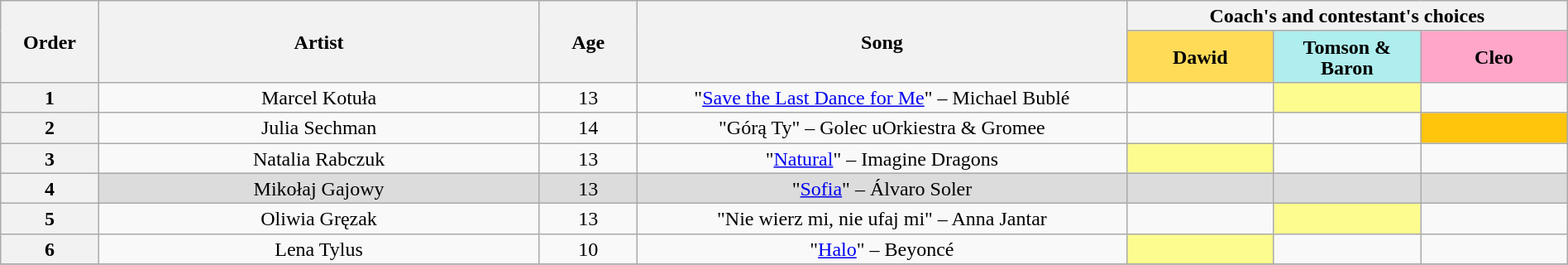<table class="wikitable" style="text-align:center; line-height:17px; width:100%;">
<tr>
<th rowspan="2" scope="col" style="width:04%;">Order</th>
<th rowspan="2" scope="col" style="width:18%;">Artist</th>
<th rowspan="2" scope="col" style="width:04%;">Age</th>
<th rowspan="2" scope="col" style="width:20%;">Song</th>
<th colspan="3">Coach's and contestant's choices</th>
</tr>
<tr>
<th style="width:06%; background:#ffdb58;">Dawid</th>
<th style="width:06%; background:#afeeee;">Tomson & Baron</th>
<th style="width:06%; background:#FFA6C9;">Cleo</th>
</tr>
<tr>
<th>1</th>
<td>Marcel Kotuła</td>
<td>13</td>
<td>"<a href='#'>Save the Last Dance for Me</a>" – Michael Bublé</td>
<td></td>
<td style="background:#fdfc8f;"></td>
<td></td>
</tr>
<tr>
<th>2</th>
<td>Julia Sechman</td>
<td>14</td>
<td>"Górą Ty" – Golec uOrkiestra & Gromee</td>
<td></td>
<td></td>
<td style="background:#FFC40C;"></td>
</tr>
<tr>
<th>3</th>
<td>Natalia Rabczuk</td>
<td>13</td>
<td>"<a href='#'>Natural</a>" – Imagine Dragons</td>
<td style="background:#fdfc8f;"></td>
<td></td>
<td></td>
</tr>
<tr style="background:#DCDCDC;">
<th>4</th>
<td>Mikołaj Gajowy</td>
<td>13</td>
<td>"<a href='#'>Sofia</a>" – Álvaro Soler</td>
<td></td>
<td></td>
<td></td>
</tr>
<tr>
<th>5</th>
<td>Oliwia Gręzak</td>
<td>13</td>
<td>"Nie wierz mi, nie ufaj mi" – Anna Jantar</td>
<td></td>
<td style="background:#fdfc8f;"></td>
<td></td>
</tr>
<tr>
<th>6</th>
<td>Lena Tylus</td>
<td>10</td>
<td>"<a href='#'>Halo</a>" – Beyoncé</td>
<td style="background:#fdfc8f;"></td>
<td></td>
<td></td>
</tr>
<tr>
</tr>
</table>
